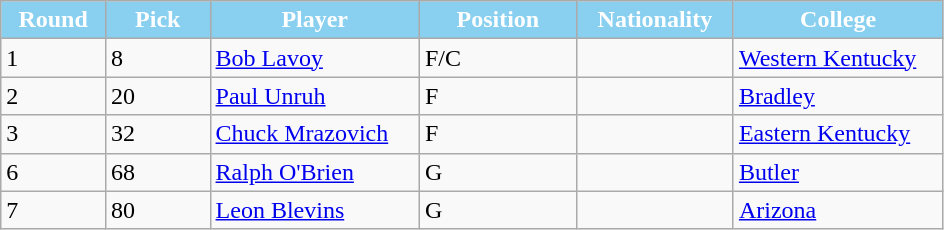<table class="wikitable sortable sortable">
<tr>
<th style="background:#89CFF0; color:white" width="10%">Round</th>
<th style="background:#89CFF0; color:white" width="10%">Pick</th>
<th style="background:#89CFF0; color:white" width="20%">Player</th>
<th style="background:#89CFF0; color:white" width="15%">Position</th>
<th style="background:#89CFF0; color:white" width="15%">Nationality</th>
<th style="background:#89CFF0; color:white" width="20%">College</th>
</tr>
<tr>
<td>1</td>
<td>8</td>
<td><a href='#'>Bob Lavoy</a></td>
<td>F/C</td>
<td></td>
<td><a href='#'>Western Kentucky</a></td>
</tr>
<tr>
<td>2</td>
<td>20</td>
<td><a href='#'>Paul Unruh</a></td>
<td>F</td>
<td></td>
<td><a href='#'>Bradley</a></td>
</tr>
<tr>
<td>3</td>
<td>32</td>
<td><a href='#'>Chuck Mrazovich</a></td>
<td>F</td>
<td></td>
<td><a href='#'>Eastern Kentucky</a></td>
</tr>
<tr>
<td>6</td>
<td>68</td>
<td><a href='#'>Ralph O'Brien</a></td>
<td>G</td>
<td></td>
<td><a href='#'>Butler</a></td>
</tr>
<tr>
<td>7</td>
<td>80</td>
<td><a href='#'>Leon Blevins</a></td>
<td>G</td>
<td></td>
<td><a href='#'>Arizona</a></td>
</tr>
</table>
